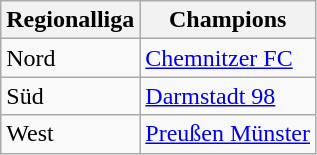<table class="wikitable">
<tr>
<th>Regionalliga</th>
<th>Champions</th>
</tr>
<tr>
<td>Nord</td>
<td><a href='#'>Chemnitzer FC</a></td>
</tr>
<tr>
<td>Süd</td>
<td><a href='#'>Darmstadt 98</a></td>
</tr>
<tr>
<td>West</td>
<td><a href='#'>Preußen Münster</a></td>
</tr>
</table>
